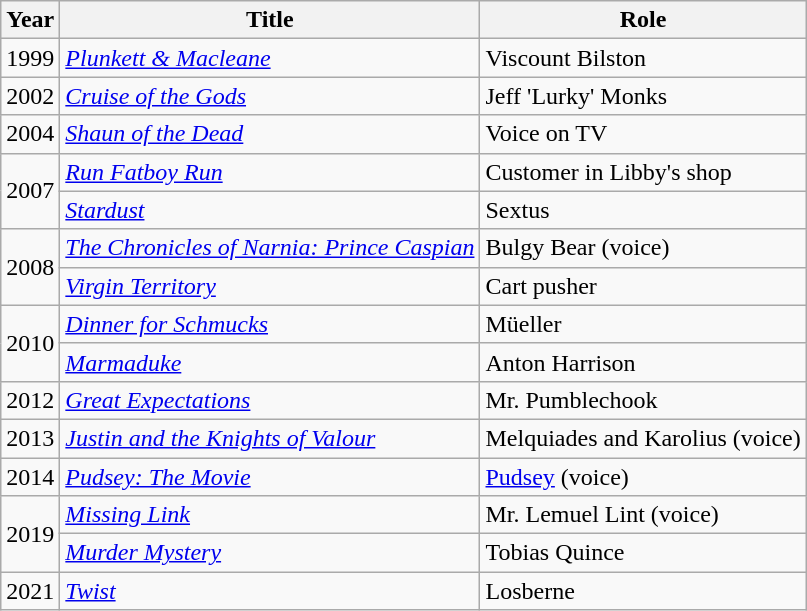<table class="wikitable sortable">
<tr>
<th>Year</th>
<th>Title</th>
<th>Role</th>
</tr>
<tr>
<td>1999</td>
<td><em><a href='#'>Plunkett & Macleane</a></em></td>
<td>Viscount Bilston</td>
</tr>
<tr>
<td>2002</td>
<td><em><a href='#'>Cruise of the Gods</a></em></td>
<td>Jeff 'Lurky' Monks</td>
</tr>
<tr>
<td>2004</td>
<td><em><a href='#'>Shaun of the Dead</a></em></td>
<td>Voice on TV</td>
</tr>
<tr>
<td rowspan="2">2007</td>
<td><em><a href='#'>Run Fatboy Run</a></em></td>
<td>Customer in Libby's shop</td>
</tr>
<tr>
<td><em><a href='#'>Stardust</a></em></td>
<td>Sextus</td>
</tr>
<tr>
<td rowspan="2">2008</td>
<td><em><a href='#'>The Chronicles of Narnia: Prince Caspian</a></em></td>
<td>Bulgy Bear (voice)</td>
</tr>
<tr>
<td><em><a href='#'>Virgin Territory</a></em></td>
<td>Cart pusher</td>
</tr>
<tr>
<td rowspan="2">2010</td>
<td><em><a href='#'>Dinner for Schmucks</a></em></td>
<td>Müeller</td>
</tr>
<tr>
<td><em><a href='#'>Marmaduke</a></em></td>
<td>Anton Harrison</td>
</tr>
<tr>
<td>2012</td>
<td><em><a href='#'>Great Expectations</a></em></td>
<td>Mr. Pumblechook</td>
</tr>
<tr>
<td>2013</td>
<td><em><a href='#'>Justin and the Knights of Valour</a></em></td>
<td>Melquiades and Karolius (voice)</td>
</tr>
<tr>
<td>2014</td>
<td><em><a href='#'>Pudsey: The Movie</a></em></td>
<td><a href='#'>Pudsey</a> (voice)</td>
</tr>
<tr>
<td rowspan="2">2019</td>
<td><em><a href='#'>Missing Link</a></em></td>
<td>Mr. Lemuel Lint (voice)</td>
</tr>
<tr>
<td><em><a href='#'>Murder Mystery</a></em></td>
<td>Tobias Quince</td>
</tr>
<tr>
<td>2021</td>
<td><em><a href='#'>Twist</a></em></td>
<td>Losberne</td>
</tr>
</table>
